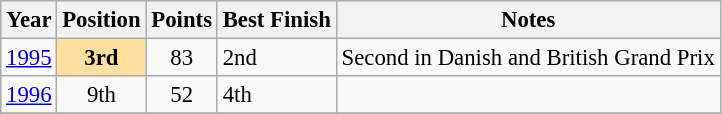<table class="wikitable" style="font-size: 95%;">
<tr>
<th>Year</th>
<th>Position</th>
<th>Points</th>
<th>Best Finish</th>
<th>Notes</th>
</tr>
<tr>
<td><a href='#'>1995</a></td>
<td align="center" style="background:#FFDF9F;"><strong>3rd</strong></td>
<td align="center">83</td>
<td>2nd</td>
<td>Second in Danish and British Grand Prix</td>
</tr>
<tr>
<td><a href='#'>1996</a></td>
<td align="center">9th</td>
<td align="center">52</td>
<td>4th</td>
<td></td>
</tr>
<tr>
</tr>
</table>
